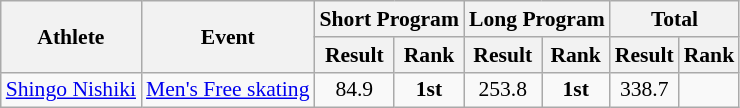<table class="wikitable" border="1" style="font-size:90%">
<tr>
<th rowspan=2>Athlete</th>
<th rowspan=2>Event</th>
<th colspan=2>Short Program</th>
<th colspan=2>Long Program</th>
<th colspan=2>Total</th>
</tr>
<tr>
<th>Result</th>
<th>Rank</th>
<th>Result</th>
<th>Rank</th>
<th>Result</th>
<th>Rank</th>
</tr>
<tr>
<td><a href='#'>Shingo Nishiki</a></td>
<td><a href='#'>Men's Free skating</a></td>
<td align=center>84.9</td>
<td align=center><strong>1st</strong></td>
<td align=center>253.8</td>
<td align=center><strong>1st</strong></td>
<td align=center>338.7</td>
<td align=center></td>
</tr>
</table>
